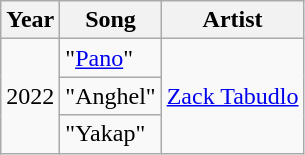<table class="wikitable sortable" >
<tr>
<th>Year</th>
<th>Song</th>
<th>Artist</th>
</tr>
<tr>
<td rowspan="3">2022</td>
<td>"<a href='#'>Pano</a>"</td>
<td rowspan="3"><a href='#'>Zack Tabudlo</a></td>
</tr>
<tr>
<td>"Anghel"</td>
</tr>
<tr>
<td>"Yakap"</td>
</tr>
</table>
